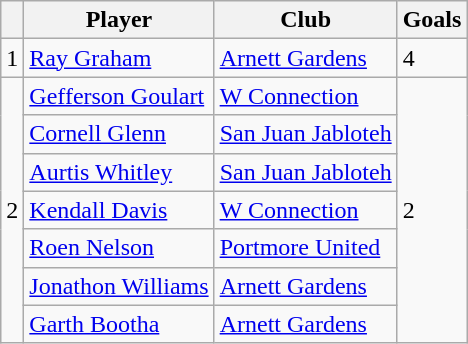<table class="wikitable">
<tr>
<th></th>
<th>Player</th>
<th>Club</th>
<th>Goals</th>
</tr>
<tr>
<td>1</td>
<td> <a href='#'>Ray Graham</a></td>
<td><a href='#'>Arnett Gardens</a></td>
<td>4</td>
</tr>
<tr>
<td rowspan=7>2</td>
<td> <a href='#'>Gefferson Goulart</a></td>
<td><a href='#'>W Connection</a></td>
<td rowspan=7>2</td>
</tr>
<tr>
<td> <a href='#'>Cornell Glenn</a></td>
<td><a href='#'>San Juan Jabloteh</a></td>
</tr>
<tr>
<td> <a href='#'>Aurtis Whitley</a></td>
<td><a href='#'>San Juan Jabloteh</a></td>
</tr>
<tr>
<td> <a href='#'>Kendall Davis</a></td>
<td><a href='#'>W Connection</a></td>
</tr>
<tr>
<td> <a href='#'>Roen Nelson</a></td>
<td><a href='#'>Portmore United</a></td>
</tr>
<tr>
<td> <a href='#'>Jonathon Williams</a></td>
<td><a href='#'>Arnett Gardens</a></td>
</tr>
<tr>
<td> <a href='#'>Garth Bootha</a></td>
<td><a href='#'>Arnett Gardens</a></td>
</tr>
</table>
